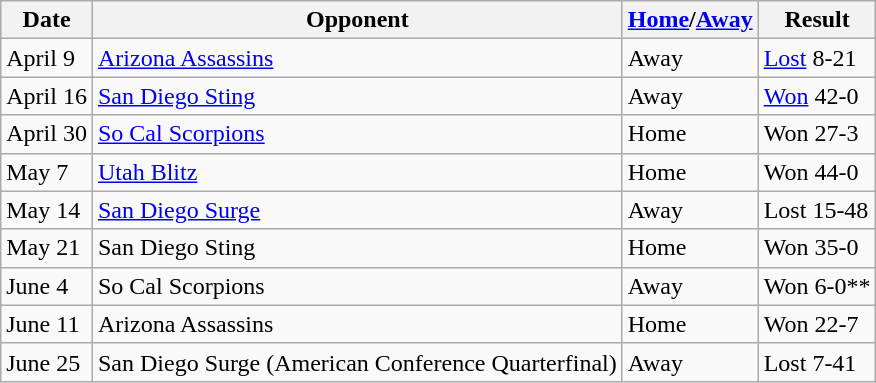<table class="wikitable">
<tr>
<th>Date</th>
<th>Opponent</th>
<th><a href='#'>Home</a>/<a href='#'>Away</a></th>
<th>Result</th>
</tr>
<tr>
<td>April 9</td>
<td><a href='#'>Arizona Assassins</a></td>
<td>Away</td>
<td><a href='#'>Lost</a> 8-21</td>
</tr>
<tr>
<td>April 16</td>
<td><a href='#'>San Diego Sting</a></td>
<td>Away</td>
<td><a href='#'>Won</a> 42-0</td>
</tr>
<tr>
<td>April 30</td>
<td><a href='#'>So Cal Scorpions</a></td>
<td>Home</td>
<td>Won 27-3</td>
</tr>
<tr>
<td>May 7</td>
<td><a href='#'>Utah Blitz</a></td>
<td>Home</td>
<td>Won 44-0</td>
</tr>
<tr>
<td>May 14</td>
<td><a href='#'>San Diego Surge</a></td>
<td>Away</td>
<td>Lost 15-48</td>
</tr>
<tr>
<td>May 21</td>
<td>San Diego Sting</td>
<td>Home</td>
<td>Won 35-0</td>
</tr>
<tr>
<td>June 4</td>
<td>So Cal Scorpions</td>
<td>Away</td>
<td>Won 6-0**</td>
</tr>
<tr>
<td>June 11</td>
<td>Arizona Assassins</td>
<td>Home</td>
<td>Won 22-7</td>
</tr>
<tr>
<td>June 25</td>
<td>San Diego Surge (American Conference Quarterfinal)</td>
<td>Away</td>
<td>Lost 7-41</td>
</tr>
</table>
